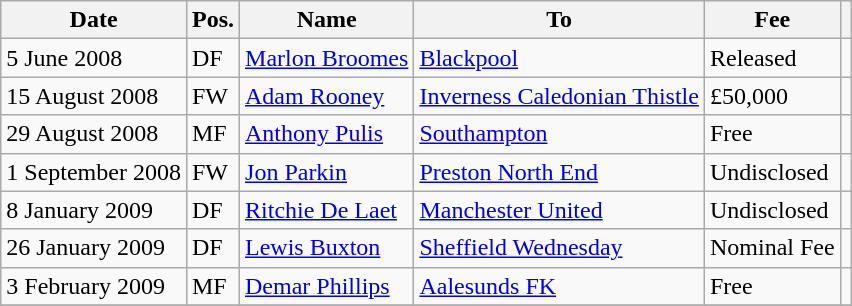<table class="wikitable">
<tr>
<th>Date</th>
<th>Pos.</th>
<th>Name</th>
<th>To</th>
<th>Fee</th>
<th></th>
</tr>
<tr>
<td>5 June 2008</td>
<td>DF</td>
<td> <a href='#'>Marlon Broomes</a></td>
<td> <a href='#'>Blackpool</a></td>
<td>Released</td>
<td></td>
</tr>
<tr>
<td>15 August 2008</td>
<td>FW</td>
<td> <a href='#'>Adam Rooney</a></td>
<td> <a href='#'>Inverness Caledonian Thistle</a></td>
<td>£50,000</td>
<td></td>
</tr>
<tr>
<td>29 August 2008</td>
<td>MF</td>
<td> <a href='#'>Anthony Pulis</a></td>
<td> <a href='#'>Southampton</a></td>
<td>Free</td>
<td></td>
</tr>
<tr>
<td>1 September 2008</td>
<td>FW</td>
<td> <a href='#'>Jon Parkin</a></td>
<td> <a href='#'>Preston North End</a></td>
<td>Undisclosed</td>
<td></td>
</tr>
<tr>
<td>8 January 2009</td>
<td>DF</td>
<td> <a href='#'>Ritchie De Laet</a></td>
<td> <a href='#'>Manchester United</a></td>
<td>Undisclosed</td>
<td></td>
</tr>
<tr>
<td>26 January 2009</td>
<td>DF</td>
<td> <a href='#'>Lewis Buxton</a></td>
<td> <a href='#'>Sheffield Wednesday</a></td>
<td>Nominal Fee</td>
<td></td>
</tr>
<tr>
<td>3 February 2009</td>
<td>MF</td>
<td> <a href='#'>Demar Phillips</a></td>
<td> <a href='#'>Aalesunds FK</a></td>
<td>Free</td>
<td></td>
</tr>
<tr>
</tr>
</table>
